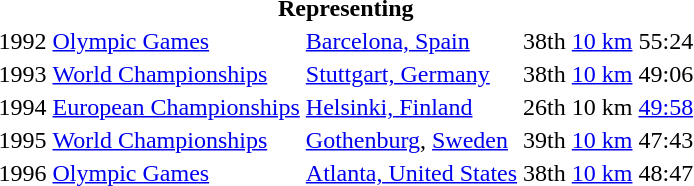<table>
<tr>
<th colspan="6">Representing </th>
</tr>
<tr>
<td>1992</td>
<td><a href='#'>Olympic Games</a></td>
<td><a href='#'>Barcelona, Spain</a></td>
<td>38th</td>
<td><a href='#'>10 km</a></td>
<td>55:24</td>
</tr>
<tr>
<td>1993</td>
<td><a href='#'>World Championships</a></td>
<td><a href='#'>Stuttgart, Germany</a></td>
<td>38th</td>
<td><a href='#'>10 km</a></td>
<td>49:06</td>
</tr>
<tr>
<td>1994</td>
<td><a href='#'>European Championships</a></td>
<td><a href='#'>Helsinki, Finland</a></td>
<td>26th</td>
<td>10 km</td>
<td><a href='#'>49:58</a></td>
</tr>
<tr>
<td>1995</td>
<td><a href='#'>World Championships</a></td>
<td><a href='#'>Gothenburg</a>, <a href='#'>Sweden</a></td>
<td>39th</td>
<td><a href='#'>10 km</a></td>
<td>47:43</td>
</tr>
<tr>
<td>1996</td>
<td><a href='#'>Olympic Games</a></td>
<td><a href='#'>Atlanta, United States</a></td>
<td>38th</td>
<td><a href='#'>10 km</a></td>
<td>48:47</td>
</tr>
</table>
